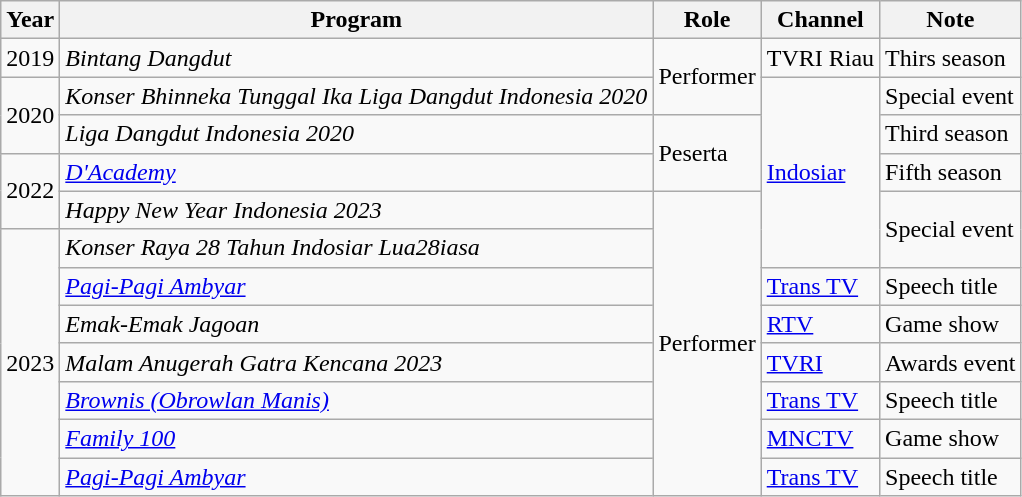<table class="wikitable">
<tr>
<th>Year</th>
<th>Program</th>
<th>Role</th>
<th>Channel</th>
<th>Note</th>
</tr>
<tr>
<td>2019</td>
<td><em>Bintang Dangdut</em></td>
<td rowspan="2">Performer</td>
<td>TVRI Riau</td>
<td>Thirs season</td>
</tr>
<tr>
<td rowspan="2">2020</td>
<td><em>Konser Bhinneka Tunggal Ika Liga Dangdut Indonesia 2020</em></td>
<td rowspan="5"><a href='#'>Indosiar</a></td>
<td>Special event</td>
</tr>
<tr>
<td><em>Liga Dangdut Indonesia 2020</em></td>
<td rowspan="2">Peserta</td>
<td>Third season</td>
</tr>
<tr>
<td rowspan="2">2022</td>
<td><em><a href='#'>D'Academy</a></em></td>
<td>Fifth season</td>
</tr>
<tr>
<td><em>Happy New Year Indonesia 2023</em></td>
<td rowspan="8">Performer</td>
<td rowspan="2">Special event</td>
</tr>
<tr>
<td rowspan="7">2023</td>
<td><em>Konser Raya 28 Tahun Indosiar Lua28iasa</em></td>
</tr>
<tr>
<td><em><a href='#'>Pagi-Pagi Ambyar</a></em></td>
<td><a href='#'>Trans TV</a></td>
<td>Speech title</td>
</tr>
<tr>
<td><em>Emak-Emak Jagoan</em></td>
<td><a href='#'>RTV</a></td>
<td>Game show</td>
</tr>
<tr>
<td><em>Malam Anugerah Gatra Kencana 2023</em></td>
<td><a href='#'>TVRI</a></td>
<td>Awards event</td>
</tr>
<tr>
<td><em><a href='#'>Brownis (Obrowlan Manis)</a></em></td>
<td><a href='#'>Trans TV</a></td>
<td>Speech title</td>
</tr>
<tr>
<td><em><a href='#'>Family 100</a></em></td>
<td><a href='#'>MNCTV</a></td>
<td>Game show</td>
</tr>
<tr>
<td><em><a href='#'>Pagi-Pagi Ambyar</a></em></td>
<td><a href='#'>Trans TV</a></td>
<td>Speech title</td>
</tr>
</table>
